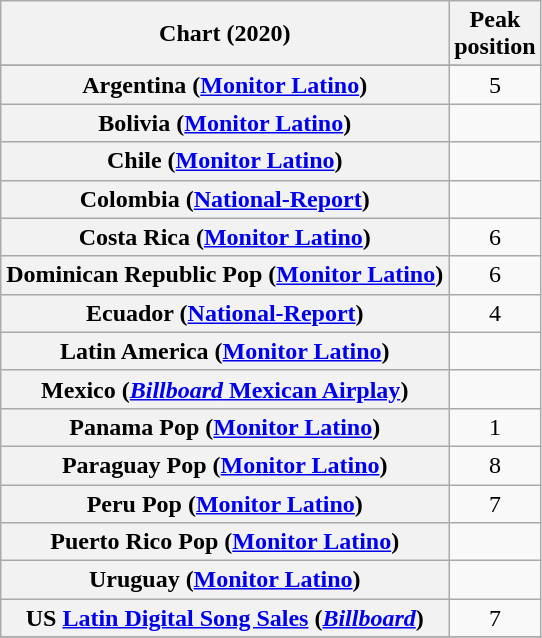<table class="wikitable sortable plainrowheaders" style="text-align:center">
<tr>
<th scope="col">Chart (2020)</th>
<th scope="col">Peak<br>position</th>
</tr>
<tr>
</tr>
<tr>
<th scope="row">Argentina (<a href='#'>Monitor Latino</a>)</th>
<td>5</td>
</tr>
<tr>
<th scope="row">Bolivia (<a href='#'>Monitor Latino</a>)</th>
<td></td>
</tr>
<tr>
<th scope="row">Chile (<a href='#'>Monitor Latino</a>)</th>
<td></td>
</tr>
<tr>
<th scope="row">Colombia (<a href='#'>National-Report</a>)</th>
<td></td>
</tr>
<tr>
<th scope="row">Costa Rica (<a href='#'>Monitor Latino</a>)</th>
<td>6</td>
</tr>
<tr>
<th scope="row">Dominican Republic Pop (<a href='#'>Monitor Latino</a>)</th>
<td>6</td>
</tr>
<tr>
<th scope="row">Ecuador (<a href='#'>National-Report</a>)</th>
<td>4</td>
</tr>
<tr>
<th scope="row">Latin America (<a href='#'>Monitor Latino</a>)</th>
<td></td>
</tr>
<tr>
<th scope="row">Mexico (<a href='#'><em>Billboard</em> Mexican Airplay</a>)</th>
<td></td>
</tr>
<tr>
<th scope="row">Panama Pop (<a href='#'>Monitor Latino</a>)</th>
<td>1</td>
</tr>
<tr>
<th scope="row">Paraguay Pop (<a href='#'>Monitor Latino</a>)</th>
<td>8</td>
</tr>
<tr>
<th scope="row">Peru Pop (<a href='#'>Monitor Latino</a>)</th>
<td>7</td>
</tr>
<tr>
<th scope="row">Puerto Rico Pop (<a href='#'>Monitor Latino</a>)</th>
<td></td>
</tr>
<tr>
<th scope="row">Uruguay (<a href='#'>Monitor Latino</a>)</th>
<td></td>
</tr>
<tr>
<th scope="row">US <a href='#'>Latin Digital Song Sales</a> (<em><a href='#'>Billboard</a></em>)</th>
<td>7</td>
</tr>
<tr>
</tr>
</table>
